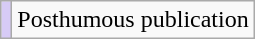<table class="wikitable">
<tr>
<td style="background:#D7CBF6;"></td>
<td>Posthumous publication</td>
</tr>
</table>
